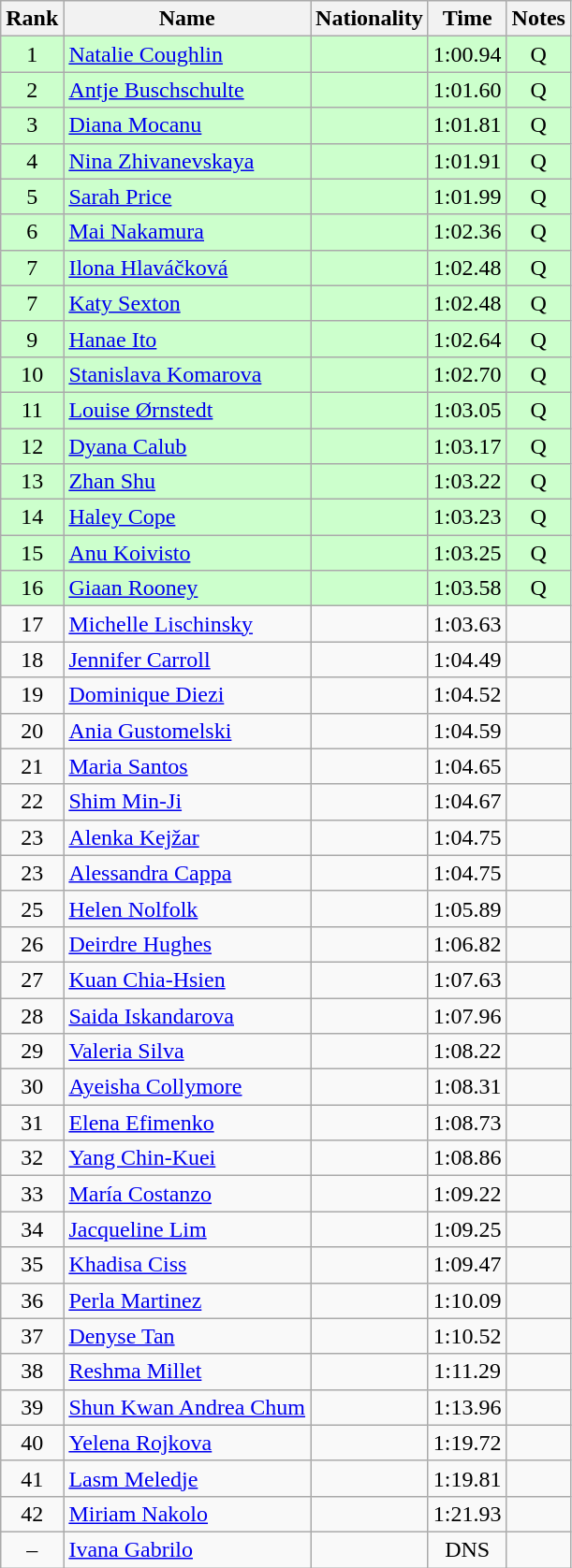<table class="wikitable sortable" style="text-align:center">
<tr>
<th>Rank</th>
<th>Name</th>
<th>Nationality</th>
<th>Time</th>
<th>Notes</th>
</tr>
<tr bgcolor=ccffcc>
<td>1</td>
<td align=left><a href='#'>Natalie Coughlin</a></td>
<td align=left></td>
<td>1:00.94</td>
<td>Q</td>
</tr>
<tr bgcolor=ccffcc>
<td>2</td>
<td align=left><a href='#'>Antje Buschschulte</a></td>
<td align=left></td>
<td>1:01.60</td>
<td>Q</td>
</tr>
<tr bgcolor=ccffcc>
<td>3</td>
<td align=left><a href='#'>Diana Mocanu</a></td>
<td align=left></td>
<td>1:01.81</td>
<td>Q</td>
</tr>
<tr bgcolor=ccffcc>
<td>4</td>
<td align=left><a href='#'>Nina Zhivanevskaya</a></td>
<td align=left></td>
<td>1:01.91</td>
<td>Q</td>
</tr>
<tr bgcolor=ccffcc>
<td>5</td>
<td align=left><a href='#'>Sarah Price</a></td>
<td align=left></td>
<td>1:01.99</td>
<td>Q</td>
</tr>
<tr bgcolor=ccffcc>
<td>6</td>
<td align=left><a href='#'>Mai Nakamura</a></td>
<td align=left></td>
<td>1:02.36</td>
<td>Q</td>
</tr>
<tr bgcolor=ccffcc>
<td>7</td>
<td align=left><a href='#'>Ilona Hlaváčková</a></td>
<td align=left></td>
<td>1:02.48</td>
<td>Q</td>
</tr>
<tr bgcolor=ccffcc>
<td>7</td>
<td align=left><a href='#'>Katy Sexton</a></td>
<td align=left></td>
<td>1:02.48</td>
<td>Q</td>
</tr>
<tr bgcolor=ccffcc>
<td>9</td>
<td align=left><a href='#'>Hanae Ito</a></td>
<td align=left></td>
<td>1:02.64</td>
<td>Q</td>
</tr>
<tr bgcolor=ccffcc>
<td>10</td>
<td align=left><a href='#'>Stanislava Komarova</a></td>
<td align=left></td>
<td>1:02.70</td>
<td>Q</td>
</tr>
<tr bgcolor=ccffcc>
<td>11</td>
<td align=left><a href='#'>Louise Ørnstedt</a></td>
<td align=left></td>
<td>1:03.05</td>
<td>Q</td>
</tr>
<tr bgcolor=ccffcc>
<td>12</td>
<td align=left><a href='#'>Dyana Calub</a></td>
<td align=left></td>
<td>1:03.17</td>
<td>Q</td>
</tr>
<tr bgcolor=ccffcc>
<td>13</td>
<td align=left><a href='#'>Zhan Shu</a></td>
<td align=left></td>
<td>1:03.22</td>
<td>Q</td>
</tr>
<tr bgcolor=ccffcc>
<td>14</td>
<td align=left><a href='#'>Haley Cope</a></td>
<td align=left></td>
<td>1:03.23</td>
<td>Q</td>
</tr>
<tr bgcolor=ccffcc>
<td>15</td>
<td align=left><a href='#'>Anu Koivisto</a></td>
<td align=left></td>
<td>1:03.25</td>
<td>Q</td>
</tr>
<tr bgcolor=ccffcc>
<td>16</td>
<td align=left><a href='#'>Giaan Rooney</a></td>
<td align=left></td>
<td>1:03.58</td>
<td>Q</td>
</tr>
<tr>
<td>17</td>
<td align=left><a href='#'>Michelle Lischinsky</a></td>
<td align=left></td>
<td>1:03.63</td>
<td></td>
</tr>
<tr>
<td>18</td>
<td align=left><a href='#'>Jennifer Carroll</a></td>
<td align=left></td>
<td>1:04.49</td>
<td></td>
</tr>
<tr>
<td>19</td>
<td align=left><a href='#'>Dominique Diezi</a></td>
<td align=left></td>
<td>1:04.52</td>
<td></td>
</tr>
<tr>
<td>20</td>
<td align=left><a href='#'>Ania Gustomelski</a></td>
<td align=left></td>
<td>1:04.59</td>
<td></td>
</tr>
<tr>
<td>21</td>
<td align=left><a href='#'>Maria Santos</a></td>
<td align=left></td>
<td>1:04.65</td>
<td></td>
</tr>
<tr>
<td>22</td>
<td align=left><a href='#'>Shim Min-Ji</a></td>
<td align=left></td>
<td>1:04.67</td>
<td></td>
</tr>
<tr>
<td>23</td>
<td align=left><a href='#'>Alenka Kejžar</a></td>
<td align=left></td>
<td>1:04.75</td>
<td></td>
</tr>
<tr>
<td>23</td>
<td align=left><a href='#'>Alessandra Cappa</a></td>
<td align=left></td>
<td>1:04.75</td>
<td></td>
</tr>
<tr>
<td>25</td>
<td align=left><a href='#'>Helen Nolfolk</a></td>
<td align=left></td>
<td>1:05.89</td>
<td></td>
</tr>
<tr>
<td>26</td>
<td align=left><a href='#'>Deirdre Hughes</a></td>
<td align=left></td>
<td>1:06.82</td>
<td></td>
</tr>
<tr>
<td>27</td>
<td align=left><a href='#'>Kuan Chia-Hsien</a></td>
<td align=left></td>
<td>1:07.63</td>
<td></td>
</tr>
<tr>
<td>28</td>
<td align=left><a href='#'>Saida Iskandarova</a></td>
<td align=left></td>
<td>1:07.96</td>
<td></td>
</tr>
<tr>
<td>29</td>
<td align=left><a href='#'>Valeria Silva</a></td>
<td align=left></td>
<td>1:08.22</td>
<td></td>
</tr>
<tr>
<td>30</td>
<td align=left><a href='#'>Ayeisha Collymore</a></td>
<td align=left></td>
<td>1:08.31</td>
<td></td>
</tr>
<tr>
<td>31</td>
<td align=left><a href='#'>Elena Efimenko</a></td>
<td align=left></td>
<td>1:08.73</td>
<td></td>
</tr>
<tr>
<td>32</td>
<td align=left><a href='#'>Yang Chin-Kuei</a></td>
<td align=left></td>
<td>1:08.86</td>
<td></td>
</tr>
<tr>
<td>33</td>
<td align=left><a href='#'>María Costanzo</a></td>
<td align=left></td>
<td>1:09.22</td>
<td></td>
</tr>
<tr>
<td>34</td>
<td align=left><a href='#'>Jacqueline Lim</a></td>
<td align=left></td>
<td>1:09.25</td>
<td></td>
</tr>
<tr>
<td>35</td>
<td align=left><a href='#'>Khadisa Ciss</a></td>
<td align=left></td>
<td>1:09.47</td>
<td></td>
</tr>
<tr>
<td>36</td>
<td align=left><a href='#'>Perla Martinez</a></td>
<td align=left></td>
<td>1:10.09</td>
<td></td>
</tr>
<tr>
<td>37</td>
<td align=left><a href='#'>Denyse Tan</a></td>
<td align=left></td>
<td>1:10.52</td>
<td></td>
</tr>
<tr>
<td>38</td>
<td align=left><a href='#'>Reshma Millet</a></td>
<td align=left></td>
<td>1:11.29</td>
<td></td>
</tr>
<tr>
<td>39</td>
<td align=left><a href='#'>Shun Kwan Andrea Chum</a></td>
<td align=left></td>
<td>1:13.96</td>
<td></td>
</tr>
<tr>
<td>40</td>
<td align=left><a href='#'>Yelena Rojkova</a></td>
<td align=left></td>
<td>1:19.72</td>
<td></td>
</tr>
<tr>
<td>41</td>
<td align=left><a href='#'>Lasm Meledje</a></td>
<td align=left></td>
<td>1:19.81</td>
<td></td>
</tr>
<tr>
<td>42</td>
<td align=left><a href='#'>Miriam Nakolo</a></td>
<td align=left></td>
<td>1:21.93</td>
<td></td>
</tr>
<tr>
<td>–</td>
<td align=left><a href='#'>Ivana Gabrilo</a></td>
<td align=left></td>
<td>DNS</td>
<td></td>
</tr>
</table>
